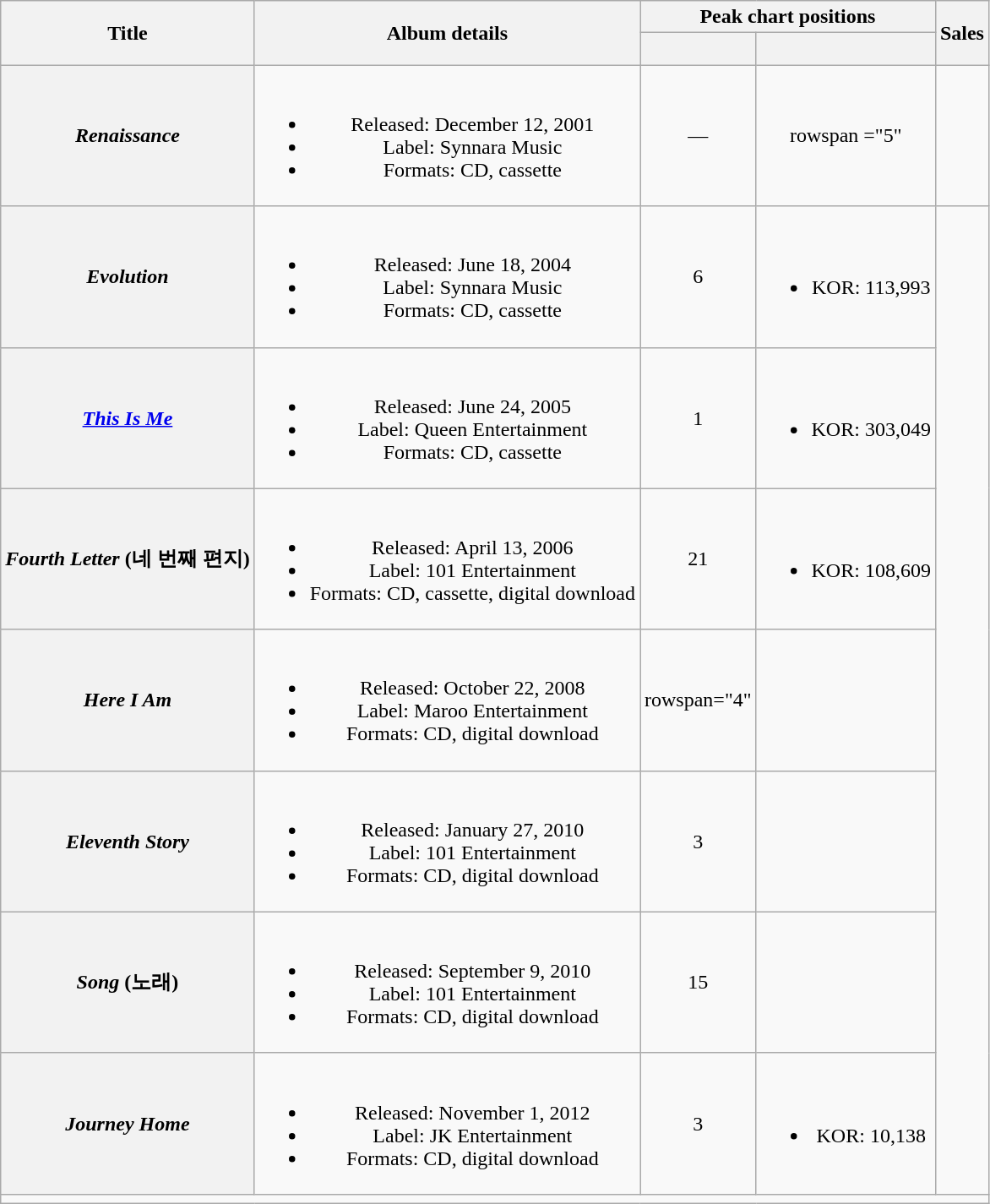<table class="wikitable plainrowheaders" style="text-align:center">
<tr>
<th scope="col" rowspan="2">Title</th>
<th scope="col" rowspan="2">Album details</th>
<th scope="col" colspan="2" style="width:5em">Peak chart positions</th>
<th scope="col" rowspan="2">Sales</th>
</tr>
<tr>
<th><br></th>
<th><br></th>
</tr>
<tr>
<th scope="row"><em>Renaissance</em></th>
<td><br><ul><li>Released: December 12, 2001</li><li>Label: Synnara Music</li><li>Formats: CD, cassette</li></ul></td>
<td>—</td>
<td>rowspan ="5" </td>
<td></td>
</tr>
<tr>
<th scope="row"><em>Evolution</em></th>
<td><br><ul><li>Released: June 18, 2004</li><li>Label: Synnara Music</li><li>Formats: CD, cassette</li></ul></td>
<td>6</td>
<td><br><ul><li>KOR: 113,993</li></ul></td>
</tr>
<tr>
<th scope="row"><em><a href='#'>This Is Me</a></em></th>
<td><br><ul><li>Released: June 24, 2005</li><li>Label: Queen Entertainment</li><li>Formats: CD, cassette</li></ul></td>
<td>1</td>
<td><br><ul><li>KOR: 303,049</li></ul></td>
</tr>
<tr>
<th scope="row"><em>Fourth Letter</em> (네 번째 편지)</th>
<td><br><ul><li>Released: April 13, 2006</li><li>Label: 101 Entertainment</li><li>Formats: CD, cassette, digital download</li></ul></td>
<td>21</td>
<td><br><ul><li>KOR: 108,609</li></ul></td>
</tr>
<tr>
<th scope="row"><em>Here I Am</em></th>
<td><br><ul><li>Released: October 22, 2008</li><li>Label: Maroo Entertainment</li><li>Formats: CD, digital download</li></ul></td>
<td>rowspan="4" </td>
<td></td>
</tr>
<tr>
<th scope="row"><em>Eleventh Story</em></th>
<td><br><ul><li>Released: January 27, 2010</li><li>Label: 101 Entertainment</li><li>Formats: CD, digital download</li></ul></td>
<td>3</td>
<td></td>
</tr>
<tr>
<th scope="row"><em>Song</em> (노래)<br></th>
<td><br><ul><li>Released: September 9, 2010</li><li>Label: 101 Entertainment</li><li>Formats: CD, digital download</li></ul></td>
<td>15</td>
<td></td>
</tr>
<tr>
<th scope="row"><em>Journey Home</em></th>
<td><br><ul><li>Released: November 1, 2012</li><li>Label: JK Entertainment</li><li>Formats: CD, digital download</li></ul></td>
<td>3</td>
<td><br><ul><li>KOR: 10,138</li></ul></td>
</tr>
<tr>
<td colspan="5"></td>
</tr>
</table>
